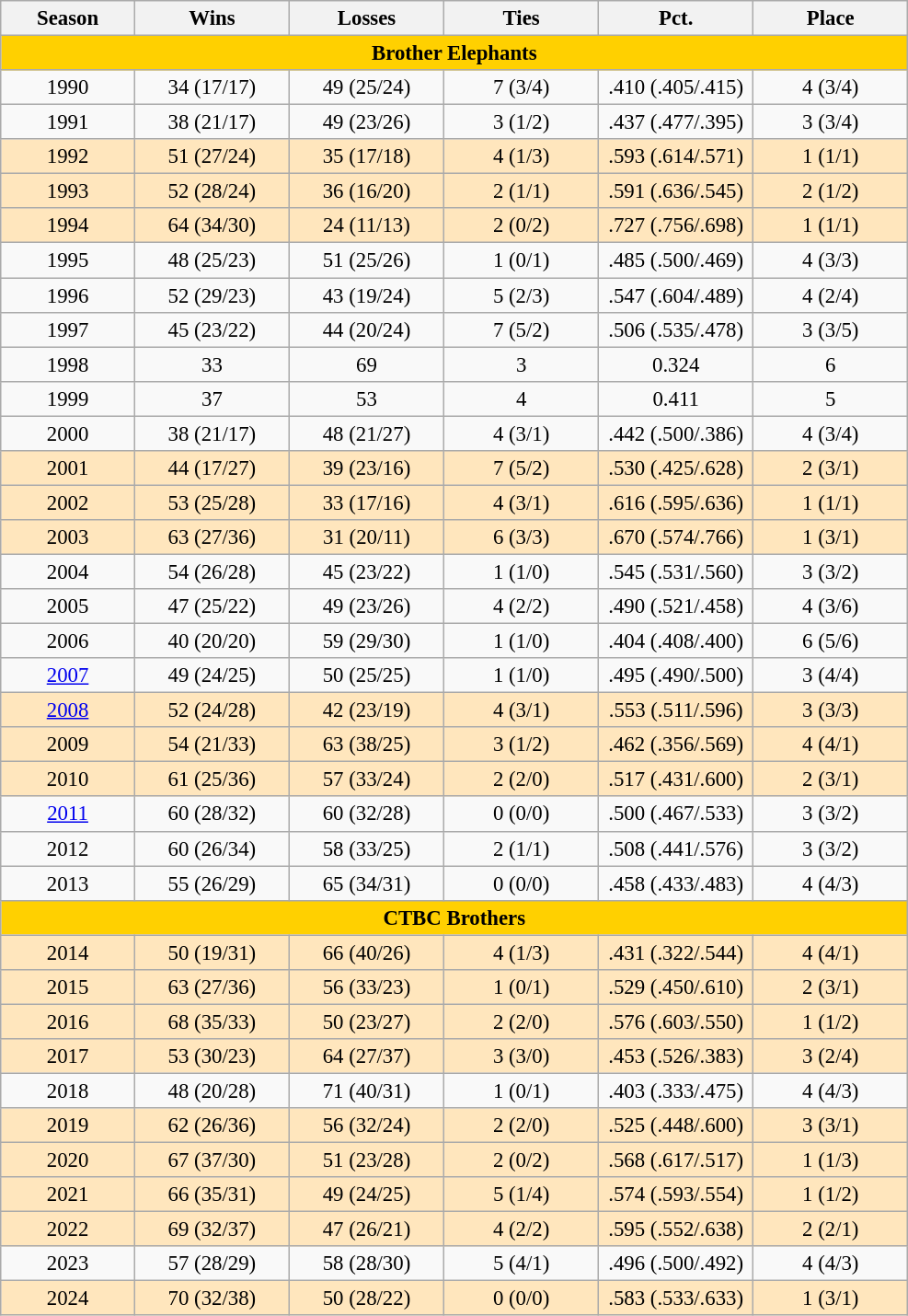<table class="wikitable" style="text-align:center; font-size:95%">
<tr>
<th width="90">Season</th>
<th width="105">Wins</th>
<th width="105">Losses</th>
<th width="105">Ties</th>
<th width="105">Pct.</th>
<th width="105">Place</th>
</tr>
<tr bgcolor="FFD000">
<td colspan="6" align="center"><span><strong>Brother Elephants</strong></span></td>
</tr>
<tr>
<td align="center">1990</td>
<td align="center">34 (17/17)</td>
<td align="center">49 (25/24)</td>
<td align="center">7 (3/4)</td>
<td align="center">.410 (.405/.415)</td>
<td align="center">4 (3/4)</td>
</tr>
<tr>
<td align="center">1991</td>
<td align="center">38 (21/17)</td>
<td align="center">49 (23/26)</td>
<td align="center">3 (1/2)</td>
<td align="center">.437 (.477/.395)</td>
<td align="center">3 (3/4)</td>
</tr>
<tr bgcolor="FFE6BD">
<td align="center">1992</td>
<td align="center">51 (27/24)</td>
<td align="center">35 (17/18)</td>
<td align="center">4 (1/3)</td>
<td align="center">.593 (.614/.571)</td>
<td align="center">1 (1/1)</td>
</tr>
<tr bgcolor="FFE6BD">
<td align="center">1993</td>
<td align="center">52 (28/24)</td>
<td align="center">36 (16/20)</td>
<td align="center">2 (1/1)</td>
<td align="center">.591 (.636/.545)</td>
<td align="center">2 (1/2)</td>
</tr>
<tr bgcolor="FFE6BD">
<td align="center">1994</td>
<td align="center">64 (34/30)</td>
<td align="center">24 (11/13)</td>
<td align="center">2 (0/2)</td>
<td align="center">.727 (.756/.698)</td>
<td align="center">1 (1/1)</td>
</tr>
<tr>
<td align="center">1995</td>
<td align="center">48 (25/23)</td>
<td align="center">51 (25/26)</td>
<td align="center">1 (0/1)</td>
<td align="center">.485 (.500/.469)</td>
<td align="center">4 (3/3)</td>
</tr>
<tr>
<td align="center">1996</td>
<td align="center">52 (29/23)</td>
<td align="center">43 (19/24)</td>
<td align="center">5 (2/3)</td>
<td align="center">.547 (.604/.489)</td>
<td align="center">4 (2/4)</td>
</tr>
<tr>
<td align="center">1997</td>
<td align="center">45 (23/22)</td>
<td align="center">44 (20/24)</td>
<td align="center">7 (5/2)</td>
<td align="center">.506 (.535/.478)</td>
<td align="center">3 (3/5)</td>
</tr>
<tr>
<td align="center">1998</td>
<td align="center">33</td>
<td align="center">69</td>
<td align="center">3</td>
<td align="center">0.324</td>
<td align="center">6</td>
</tr>
<tr>
<td align="center">1999</td>
<td align="center">37</td>
<td align="center">53</td>
<td align="center">4</td>
<td align="center">0.411</td>
<td align="center">5</td>
</tr>
<tr>
<td align="center">2000</td>
<td align="center">38 (21/17)</td>
<td align="center">48 (21/27)</td>
<td align="center">4 (3/1)</td>
<td align="center">.442 (.500/.386)</td>
<td align="center">4 (3/4)</td>
</tr>
<tr bgcolor="FFE6BD">
<td align="center">2001</td>
<td align="center">44 (17/27)</td>
<td align="center">39 (23/16)</td>
<td align="center">7 (5/2)</td>
<td align="center">.530 (.425/.628)</td>
<td align="center">2 (3/1)</td>
</tr>
<tr bgcolor="FFE6BD">
<td align="center">2002</td>
<td align="center">53 (25/28)</td>
<td align="center">33 (17/16)</td>
<td align="center">4 (3/1)</td>
<td align="center">.616 (.595/.636)</td>
<td align="center">1 (1/1)</td>
</tr>
<tr bgcolor="FFE6BD">
<td align="center">2003</td>
<td align="center">63 (27/36)</td>
<td align="center">31 (20/11)</td>
<td align="center">6 (3/3)</td>
<td align="center">.670 (.574/.766)</td>
<td align="center">1 (3/1)</td>
</tr>
<tr>
<td align="center">2004</td>
<td align="center">54 (26/28)</td>
<td align="center">45 (23/22)</td>
<td align="center">1 (1/0)</td>
<td align="center">.545 (.531/.560)</td>
<td align="center">3 (3/2)</td>
</tr>
<tr>
<td align="center">2005</td>
<td align="center">47 (25/22)</td>
<td align="center">49 (23/26)</td>
<td align="center">4 (2/2)</td>
<td align="center">.490 (.521/.458)</td>
<td align="center">4 (3/6)</td>
</tr>
<tr>
<td align="center">2006</td>
<td align="center">40 (20/20)</td>
<td align="center">59 (29/30)</td>
<td align="center">1 (1/0)</td>
<td align="center">.404 (.408/.400)</td>
<td align="center">6 (5/6)</td>
</tr>
<tr>
<td align="center"><a href='#'>2007</a></td>
<td align="center">49 (24/25)</td>
<td align="center">50 (25/25)</td>
<td align="center">1 (1/0)</td>
<td align="center">.495 (.490/.500)</td>
<td align="center">3 (4/4)</td>
</tr>
<tr bgcolor="FFE6BD">
<td align="center"><a href='#'>2008</a></td>
<td align="center">52 (24/28)</td>
<td align="center">42 (23/19)</td>
<td align="center">4 (3/1)</td>
<td align="center">.553 (.511/.596)</td>
<td align="center">3 (3/3)</td>
</tr>
<tr bgcolor="FFE6BD">
<td align="center">2009</td>
<td align="center">54 (21/33)</td>
<td align="center">63 (38/25)</td>
<td align="center">3 (1/2)</td>
<td align="center">.462 (.356/.569)</td>
<td align="center">4 (4/1)</td>
</tr>
<tr bgcolor="FFE6BD">
<td align="center">2010</td>
<td align="center">61 (25/36)</td>
<td align="center">57 (33/24)</td>
<td align="center">2 (2/0)</td>
<td align="center">.517 (.431/.600)</td>
<td align="center">2 (3/1)</td>
</tr>
<tr>
<td align="center"><a href='#'>2011</a></td>
<td align="center">60 (28/32)</td>
<td align="center">60 (32/28)</td>
<td align="center">0 (0/0)</td>
<td align="center">.500 (.467/.533)</td>
<td align="center">3 (3/2)</td>
</tr>
<tr>
<td align="center">2012</td>
<td align="center">60 (26/34)</td>
<td align="center">58 (33/25)</td>
<td align="center">2 (1/1)</td>
<td align="center">.508 (.441/.576)</td>
<td align="center">3 (3/2)</td>
</tr>
<tr>
<td align="center">2013</td>
<td align="center">55 (26/29)</td>
<td align="center">65 (34/31)</td>
<td align="center">0 (0/0)</td>
<td align="center">.458 (.433/.483)</td>
<td align="center">4 (4/3)</td>
</tr>
<tr bgcolor="FFD000">
<td colspan="6" align="center"><span><strong>CTBC Brothers</strong></span></td>
</tr>
<tr bgcolor="FFE6BD">
<td align="center">2014</td>
<td align="center">50 (19/31)</td>
<td align="center">66 (40/26)</td>
<td align="center">4 (1/3)</td>
<td align="center">.431 (.322/.544)</td>
<td align="center">4 (4/1)</td>
</tr>
<tr bgcolor="FFE6BD">
<td align="center">2015</td>
<td align="center">63 (27/36)</td>
<td align="center">56 (33/23)</td>
<td align="center">1 (0/1)</td>
<td align="center">.529 (.450/.610)</td>
<td align="center">2 (3/1)</td>
</tr>
<tr bgcolor="FFE6BD">
<td align="center">2016</td>
<td align="center">68 (35/33)</td>
<td align="center">50 (23/27)</td>
<td align="center">2 (2/0)</td>
<td align="center">.576 (.603/.550)</td>
<td align="center">1 (1/2)</td>
</tr>
<tr bgcolor="FFE6BD">
<td align="center">2017</td>
<td align="center">53 (30/23)</td>
<td align="center">64 (27/37)</td>
<td align="center">3 (3/0)</td>
<td align="center">.453 (.526/.383)</td>
<td align="center">3 (2/4)</td>
</tr>
<tr>
<td align="center">2018</td>
<td align="center">48 (20/28)</td>
<td align="center">71 (40/31)</td>
<td align="center">1 (0/1)</td>
<td align="center">.403 (.333/.475)</td>
<td align="center">4 (4/3)</td>
</tr>
<tr bgcolor="FFE6BD">
<td align="center">2019</td>
<td align="center">62 (26/36)</td>
<td align="center">56 (32/24)</td>
<td align="center">2 (2/0)</td>
<td align="center">.525 (.448/.600)</td>
<td align="center">3 (3/1)</td>
</tr>
<tr bgcolor="FFE6BD">
<td align="center">2020</td>
<td align="center">67 (37/30)</td>
<td align="center">51 (23/28)</td>
<td align="center">2 (0/2)</td>
<td align="center">.568 (.617/.517)</td>
<td align="center">1 (1/3)</td>
</tr>
<tr bgcolor="FFE6BD">
<td align="center">2021</td>
<td align="center">66 (35/31)</td>
<td align="center">49 (24/25)</td>
<td align="center">5 (1/4)</td>
<td align="center">.574 (.593/.554)</td>
<td align="center">1 (1/2)</td>
</tr>
<tr bgcolor="FFE6BD">
<td align="center">2022</td>
<td align="center">69 (32/37)</td>
<td align="center">47 (26/21)</td>
<td align="center">4 (2/2)</td>
<td align="center">.595 (.552/.638)</td>
<td align="center">2 (2/1)</td>
</tr>
<tr>
<td align="center">2023</td>
<td align="center">57 (28/29)</td>
<td align="center">58 (28/30)</td>
<td align="center">5 (4/1)</td>
<td align="center">.496 (.500/.492)</td>
<td align="center">4 (4/3)</td>
</tr>
<tr bgcolor="FFE6BD">
<td align="center">2024</td>
<td align="center">70 (32/38)</td>
<td align="center">50 (28/22)</td>
<td align="center">0 (0/0)</td>
<td align="center">.583 (.533/.633)</td>
<td align="center">1 (3/1)</td>
</tr>
</table>
